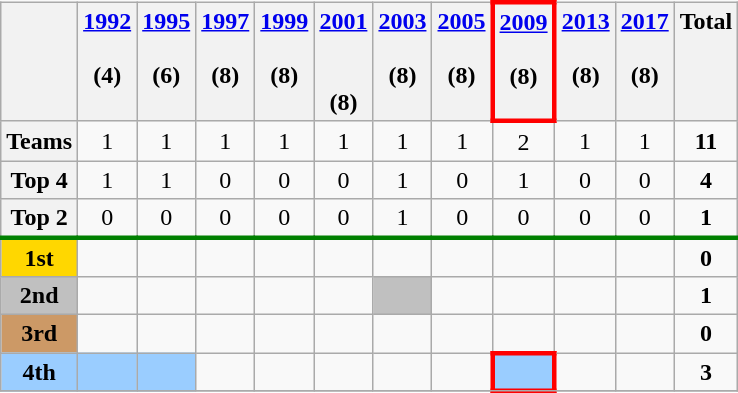<table class="wikitable" style="text-align: center">
<tr valign=top>
<th></th>
<th><a href='#'>1992</a><br><br>(4)</th>
<th><a href='#'>1995</a><br><br>(6)</th>
<th><a href='#'>1997</a><br><br>(8)</th>
<th><a href='#'>1999</a><br><br>(8)</th>
<th><a href='#'>2001</a><br><br><br>(8)</th>
<th><a href='#'>2003</a><br><br>(8)</th>
<th><a href='#'>2005</a><br><br>(8)</th>
<th style="border:3px solid red"><a href='#'>2009</a><br><br>(8)</th>
<th><a href='#'>2013</a><br><br>(8)</th>
<th><a href='#'>2017</a><br><br>(8)</th>
<th>Total</th>
</tr>
<tr>
<th>Teams</th>
<td>1</td>
<td>1</td>
<td>1</td>
<td>1</td>
<td>1</td>
<td>1</td>
<td>1</td>
<td>2</td>
<td>1</td>
<td>1</td>
<td><strong>11</strong></td>
</tr>
<tr>
<th>Top 4</th>
<td>1</td>
<td>1</td>
<td>0</td>
<td>0</td>
<td>0</td>
<td>1</td>
<td>0</td>
<td>1</td>
<td>0</td>
<td>0</td>
<td><strong>4</strong></td>
</tr>
<tr>
<th>Top 2</th>
<td>0</td>
<td>0</td>
<td>0</td>
<td>0</td>
<td>0</td>
<td>1</td>
<td>0</td>
<td>0</td>
<td>0</td>
<td>0</td>
<td><strong>1</strong></td>
</tr>
<tr>
</tr>
<tr style="border-top:3px solid green;">
<th style="background-color:gold">1st</th>
<td></td>
<td></td>
<td></td>
<td></td>
<td></td>
<td></td>
<td></td>
<td></td>
<td></td>
<td></td>
<td><strong>0</strong></td>
</tr>
<tr>
<th style="background-color:silver">2nd</th>
<td></td>
<td></td>
<td></td>
<td></td>
<td></td>
<td bgcolor=silver></td>
<td></td>
<td></td>
<td></td>
<td></td>
<td><strong>1</strong></td>
</tr>
<tr>
<th style="background-color:#cc9966">3rd</th>
<td></td>
<td></td>
<td></td>
<td></td>
<td></td>
<td></td>
<td></td>
<td></td>
<td></td>
<td></td>
<td><strong>0</strong></td>
</tr>
<tr>
<th style="background-color:#9acdff">4th</th>
<td bgcolor=#9acdff></td>
<td bgcolor=#9acdff></td>
<td></td>
<td></td>
<td></td>
<td></td>
<td></td>
<td bgcolor=#9acdff style="border: 3px solid red"></td>
<td></td>
<td></td>
<td><strong>3</strong></td>
</tr>
<tr>
</tr>
</table>
